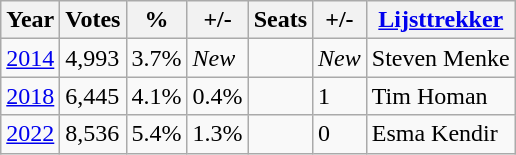<table class="wikitable">
<tr>
<th>Year</th>
<th>Votes</th>
<th>%</th>
<th>+/-</th>
<th>Seats</th>
<th>+/-</th>
<th><a href='#'>Lijsttrekker</a></th>
</tr>
<tr>
<td><a href='#'>2014</a></td>
<td>4,993</td>
<td>3.7%</td>
<td><em>New</em></td>
<td></td>
<td><em>New</em></td>
<td>Steven Menke</td>
</tr>
<tr>
<td><a href='#'>2018</a></td>
<td>6,445</td>
<td>4.1%</td>
<td>0.4%</td>
<td></td>
<td>1</td>
<td>Tim Homan</td>
</tr>
<tr>
<td><a href='#'>2022</a></td>
<td>8,536</td>
<td>5.4%</td>
<td>1.3%</td>
<td></td>
<td>0</td>
<td>Esma Kendir</td>
</tr>
</table>
